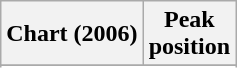<table class="wikitable sortable plainrowheaders" style="text-align:center">
<tr>
<th scope="col">Chart (2006)</th>
<th scope="col">Peak<br> position</th>
</tr>
<tr>
</tr>
<tr>
</tr>
<tr>
</tr>
<tr>
</tr>
</table>
